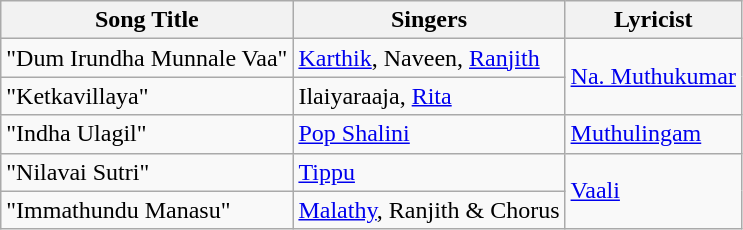<table class="wikitable">
<tr>
<th>Song Title</th>
<th>Singers</th>
<th>Lyricist</th>
</tr>
<tr>
<td>"Dum Irundha Munnale Vaa"</td>
<td><a href='#'>Karthik</a>, Naveen, <a href='#'>Ranjith</a></td>
<td rowspan="2"><a href='#'>Na. Muthukumar</a></td>
</tr>
<tr>
<td>"Ketkavillaya"</td>
<td>Ilaiyaraaja, <a href='#'>Rita</a></td>
</tr>
<tr>
<td>"Indha Ulagil"</td>
<td><a href='#'>Pop Shalini</a></td>
<td><a href='#'>Muthulingam</a></td>
</tr>
<tr>
<td>"Nilavai Sutri"</td>
<td><a href='#'>Tippu</a></td>
<td rowspan="2"><a href='#'>Vaali</a></td>
</tr>
<tr>
<td>"Immathundu Manasu"</td>
<td><a href='#'>Malathy</a>, Ranjith & Chorus</td>
</tr>
</table>
